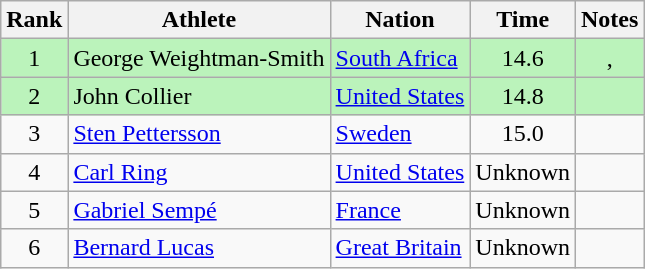<table class="wikitable sortable" style="text-align:center">
<tr>
<th>Rank</th>
<th>Athlete</th>
<th>Nation</th>
<th>Time</th>
<th>Notes</th>
</tr>
<tr bgcolor=bbf3bb>
<td>1</td>
<td align=left>George Weightman-Smith</td>
<td align=left><a href='#'>South Africa</a></td>
<td>14.6</td>
<td>, </td>
</tr>
<tr bgcolor=bbf3bb>
<td>2</td>
<td align=left>John Collier</td>
<td align=left><a href='#'>United States</a></td>
<td>14.8</td>
<td></td>
</tr>
<tr>
<td>3</td>
<td align=left><a href='#'>Sten Pettersson</a></td>
<td align=left><a href='#'>Sweden</a></td>
<td>15.0</td>
<td></td>
</tr>
<tr>
<td>4</td>
<td align=left><a href='#'>Carl Ring</a></td>
<td align=left><a href='#'>United States</a></td>
<td>Unknown</td>
<td></td>
</tr>
<tr>
<td>5</td>
<td align=left><a href='#'>Gabriel Sempé</a></td>
<td align=left><a href='#'>France</a></td>
<td>Unknown</td>
<td></td>
</tr>
<tr>
<td>6</td>
<td align=left><a href='#'>Bernard Lucas</a></td>
<td align=left><a href='#'>Great Britain</a></td>
<td>Unknown</td>
<td></td>
</tr>
</table>
